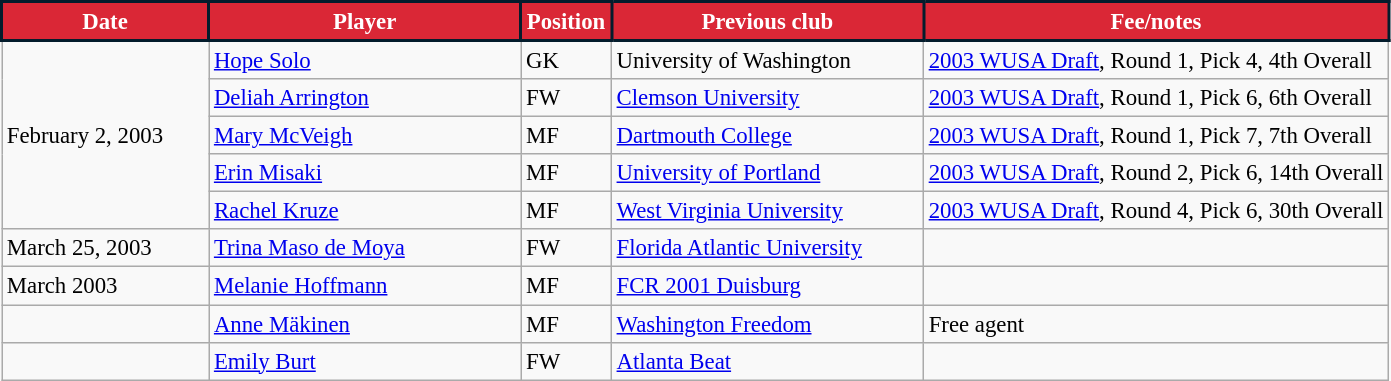<table class="wikitable" style="text-align:left; font-size:95%;">
<tr>
<th style="background:#da2736; color:#fff; border:2px solid #041c2c; width:130px;">Date</th>
<th style="background:#da2736; color:#fff; border:2px solid #041c2c; width:200px;">Player</th>
<th style="background:#da2736; color:#fff; border:2px solid #041c2c; width:50px;">Position</th>
<th style="background:#da2736; color:#fff; border:2px solid #041c2c; width:200px;">Previous club</th>
<th style="background:#da2736; color:#fff; border:2px solid #041c2c;">Fee/notes</th>
</tr>
<tr>
<td rowspan=5>February 2, 2003</td>
<td> <a href='#'>Hope Solo</a></td>
<td>GK</td>
<td><a href='#'></a>  University of Washington</td>
<td><a href='#'>2003 WUSA Draft</a>, Round 1, Pick 4, 4th Overall</td>
</tr>
<tr>
<td> <a href='#'>Deliah Arrington</a></td>
<td>FW</td>
<td> <a href='#'>Clemson University</a></td>
<td><a href='#'>2003 WUSA Draft</a>, Round 1, Pick 6, 6th Overall</td>
</tr>
<tr>
<td> <a href='#'>Mary McVeigh</a></td>
<td>MF</td>
<td> <a href='#'>Dartmouth College</a></td>
<td><a href='#'>2003 WUSA Draft</a>, Round 1, Pick 7, 7th Overall</td>
</tr>
<tr>
<td> <a href='#'>Erin Misaki</a></td>
<td>MF</td>
<td> <a href='#'>University of Portland</a></td>
<td><a href='#'>2003 WUSA Draft</a>, Round 2, Pick 6, 14th Overall</td>
</tr>
<tr>
<td> <a href='#'>Rachel Kruze</a></td>
<td>MF</td>
<td> <a href='#'>West Virginia University</a></td>
<td><a href='#'>2003 WUSA Draft</a>, Round 4, Pick 6, 30th Overall</td>
</tr>
<tr>
<td>March 25, 2003</td>
<td> <a href='#'>Trina Maso de Moya</a></td>
<td>FW</td>
<td> <a href='#'>Florida Atlantic University</a></td>
<td></td>
</tr>
<tr>
<td>March 2003</td>
<td> <a href='#'>Melanie Hoffmann</a></td>
<td>MF</td>
<td> <a href='#'>FCR 2001 Duisburg</a></td>
<td></td>
</tr>
<tr>
<td></td>
<td> <a href='#'>Anne Mäkinen</a></td>
<td>MF</td>
<td> <a href='#'>Washington Freedom</a></td>
<td>Free agent</td>
</tr>
<tr>
<td></td>
<td> <a href='#'>Emily Burt</a></td>
<td>FW</td>
<td> <a href='#'>Atlanta Beat</a></td>
<td></td>
</tr>
</table>
